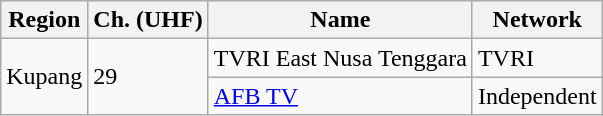<table class="wikitable">
<tr>
<th>Region</th>
<th>Ch. (UHF)</th>
<th>Name</th>
<th>Network</th>
</tr>
<tr>
<td rowspan="2">Kupang</td>
<td rowspan="2">29</td>
<td>TVRI East Nusa Tenggara</td>
<td>TVRI</td>
</tr>
<tr>
<td><a href='#'>AFB TV</a></td>
<td>Independent</td>
</tr>
</table>
